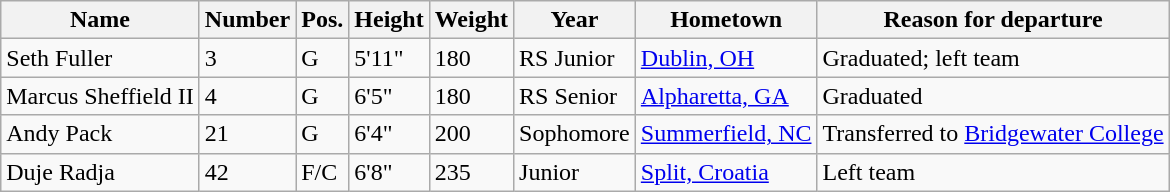<table class="wikitable sortable" border="1">
<tr>
<th>Name</th>
<th>Number</th>
<th>Pos.</th>
<th>Height</th>
<th>Weight</th>
<th>Year</th>
<th>Hometown</th>
<th class="unsortable">Reason for departure</th>
</tr>
<tr>
<td>Seth Fuller</td>
<td>3</td>
<td>G</td>
<td>5'11"</td>
<td>180</td>
<td>RS Junior</td>
<td><a href='#'>Dublin, OH</a></td>
<td>Graduated; left team</td>
</tr>
<tr>
<td>Marcus Sheffield II</td>
<td>4</td>
<td>G</td>
<td>6'5"</td>
<td>180</td>
<td>RS Senior</td>
<td><a href='#'>Alpharetta, GA</a></td>
<td>Graduated</td>
</tr>
<tr>
<td>Andy Pack</td>
<td>21</td>
<td>G</td>
<td>6'4"</td>
<td>200</td>
<td>Sophomore</td>
<td><a href='#'>Summerfield, NC</a></td>
<td>Transferred to <a href='#'>Bridgewater College</a></td>
</tr>
<tr>
<td>Duje Radja</td>
<td>42</td>
<td>F/C</td>
<td>6'8"</td>
<td>235</td>
<td>Junior</td>
<td><a href='#'>Split, Croatia</a></td>
<td>Left team</td>
</tr>
</table>
